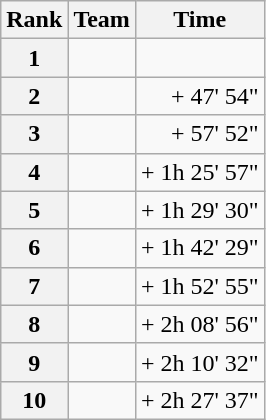<table class="wikitable">
<tr>
<th scope="col">Rank</th>
<th scope="col">Team</th>
<th scope="col">Time</th>
</tr>
<tr>
<th scope="row">1</th>
<td>  </td>
<td></td>
</tr>
<tr>
<th scope="row">2</th>
<td> </td>
<td style="text-align:right;">+ 47' 54"</td>
</tr>
<tr>
<th scope="row">3</th>
<td> </td>
<td style="text-align:right;">+ 57' 52"</td>
</tr>
<tr>
<th scope="row">4</th>
<td> </td>
<td style="text-align:right;">+ 1h 25' 57"</td>
</tr>
<tr>
<th scope="row">5</th>
<td> </td>
<td style="text-align:right;">+ 1h 29' 30"</td>
</tr>
<tr>
<th scope="row">6</th>
<td> </td>
<td style="text-align:right;">+ 1h 42' 29"</td>
</tr>
<tr>
<th scope="row">7</th>
<td> </td>
<td style="text-align:right;">+ 1h 52' 55"</td>
</tr>
<tr>
<th scope="row">8</th>
<td> </td>
<td style="text-align:right;">+ 2h 08' 56"</td>
</tr>
<tr>
<th scope="row">9</th>
<td> </td>
<td style="text-align:right;">+ 2h 10' 32"</td>
</tr>
<tr>
<th scope="row">10</th>
<td> </td>
<td style="text-align:right;">+ 2h 27' 37"</td>
</tr>
</table>
